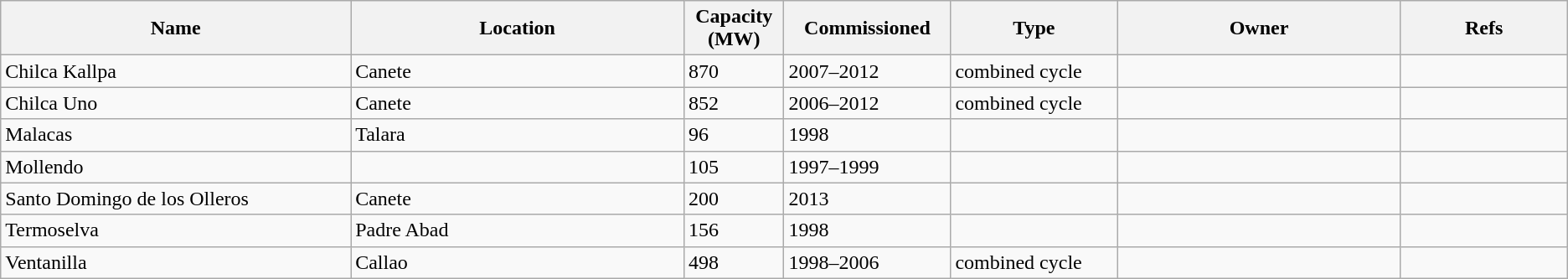<table class="wikitable sortable">
<tr>
<th width="21%">Name</th>
<th width="20%">Location</th>
<th width="6%">Capacity (MW)</th>
<th width="10%">Commissioned</th>
<th width="10%">Type</th>
<th width="17%">Owner</th>
<th width="10%">Refs</th>
</tr>
<tr>
<td>Chilca Kallpa</td>
<td>Canete</td>
<td>870</td>
<td>2007–2012</td>
<td>combined cycle</td>
<td></td>
<td></td>
</tr>
<tr>
<td>Chilca Uno</td>
<td>Canete</td>
<td>852</td>
<td>2006–2012</td>
<td>combined cycle</td>
<td></td>
<td></td>
</tr>
<tr>
<td>Malacas</td>
<td>Talara</td>
<td>96</td>
<td>1998</td>
<td></td>
<td></td>
<td></td>
</tr>
<tr>
<td>Mollendo</td>
<td></td>
<td>105</td>
<td>1997–1999</td>
<td></td>
<td></td>
<td></td>
</tr>
<tr>
<td>Santo Domingo de los Olleros</td>
<td>Canete</td>
<td>200</td>
<td>2013</td>
<td></td>
<td></td>
<td></td>
</tr>
<tr>
<td>Termoselva</td>
<td>Padre Abad</td>
<td>156</td>
<td>1998</td>
<td></td>
<td></td>
<td></td>
</tr>
<tr>
<td>Ventanilla</td>
<td>Callao</td>
<td>498</td>
<td>1998–2006</td>
<td>combined cycle</td>
<td></td>
<td></td>
</tr>
</table>
